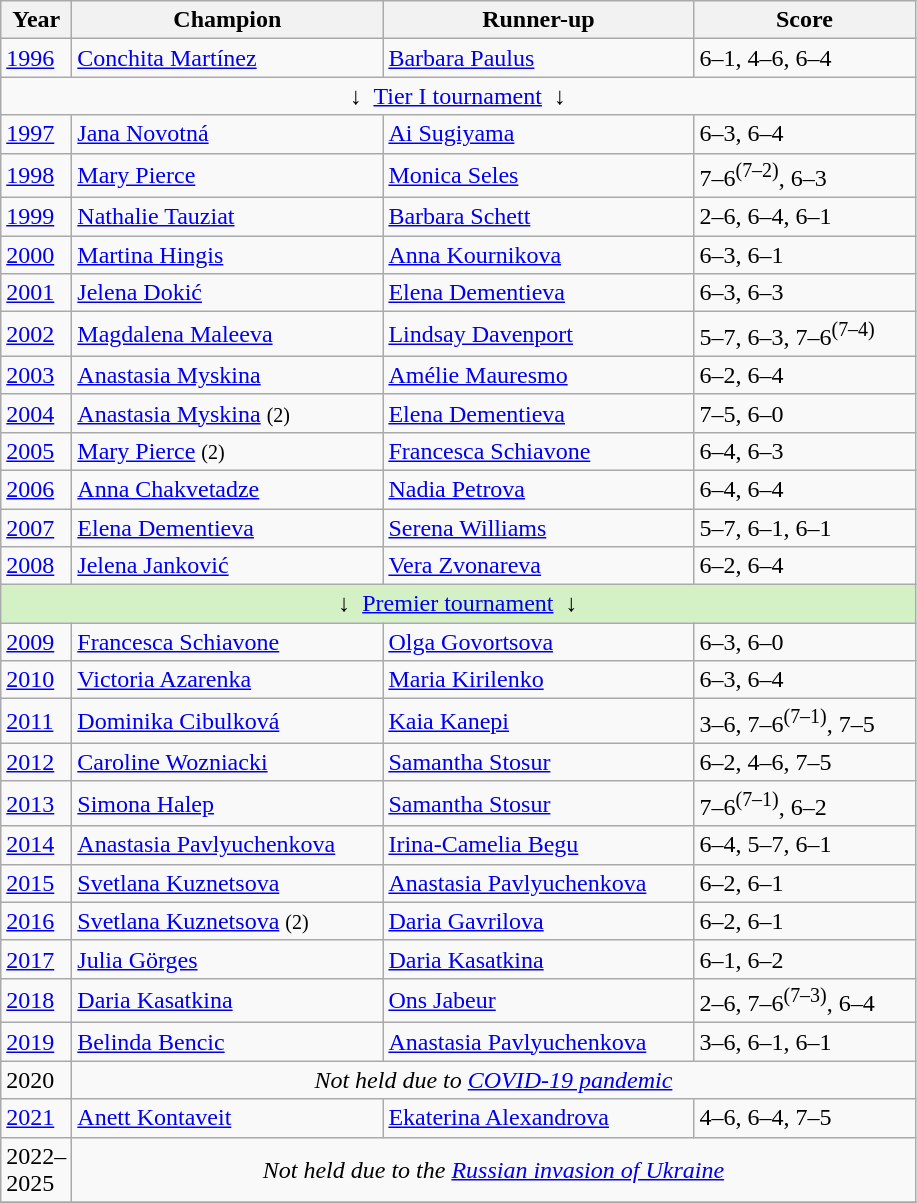<table class="wikitable nowrap">
<tr>
<th style="width:40px">Year</th>
<th style="width:200px">Champion</th>
<th style="width:200px">Runner-up</th>
<th style="width:140px" class="unsortable">Score</th>
</tr>
<tr>
<td><a href='#'>1996</a></td>
<td> <a href='#'>Conchita Martínez</a></td>
<td> <a href='#'>Barbara Paulus</a></td>
<td>6–1, 4–6, 6–4</td>
</tr>
<tr>
<td colspan="4" align="center">↓  <a href='#'>Tier I tournament</a>  ↓</td>
</tr>
<tr>
<td><a href='#'>1997</a></td>
<td> <a href='#'>Jana Novotná</a></td>
<td> <a href='#'>Ai Sugiyama</a></td>
<td>6–3, 6–4</td>
</tr>
<tr>
<td><a href='#'>1998</a></td>
<td> <a href='#'>Mary Pierce</a></td>
<td> <a href='#'>Monica Seles</a></td>
<td>7–6<sup>(7–2)</sup>, 6–3</td>
</tr>
<tr>
<td><a href='#'>1999</a></td>
<td> <a href='#'>Nathalie Tauziat</a></td>
<td> <a href='#'>Barbara Schett</a></td>
<td>2–6, 6–4, 6–1</td>
</tr>
<tr>
<td><a href='#'>2000</a></td>
<td> <a href='#'>Martina Hingis</a></td>
<td> <a href='#'>Anna Kournikova</a></td>
<td>6–3, 6–1</td>
</tr>
<tr>
<td><a href='#'>2001</a></td>
<td> <a href='#'>Jelena Dokić</a></td>
<td> <a href='#'>Elena Dementieva</a></td>
<td>6–3, 6–3</td>
</tr>
<tr>
<td><a href='#'>2002</a></td>
<td> <a href='#'>Magdalena Maleeva</a></td>
<td> <a href='#'>Lindsay Davenport</a></td>
<td>5–7, 6–3, 7–6<sup>(7–4)</sup></td>
</tr>
<tr>
<td><a href='#'>2003</a></td>
<td> <a href='#'>Anastasia Myskina</a></td>
<td> <a href='#'>Amélie Mauresmo</a></td>
<td>6–2, 6–4</td>
</tr>
<tr>
<td><a href='#'>2004</a></td>
<td> <a href='#'>Anastasia Myskina</a> <small> (2) </small></td>
<td> <a href='#'>Elena Dementieva</a></td>
<td>7–5, 6–0</td>
</tr>
<tr>
<td><a href='#'>2005</a></td>
<td> <a href='#'>Mary Pierce</a> <small> (2) </small></td>
<td> <a href='#'>Francesca Schiavone</a></td>
<td>6–4, 6–3</td>
</tr>
<tr>
<td><a href='#'>2006</a></td>
<td> <a href='#'>Anna Chakvetadze</a></td>
<td> <a href='#'>Nadia Petrova</a></td>
<td>6–4, 6–4</td>
</tr>
<tr>
<td><a href='#'>2007</a></td>
<td> <a href='#'>Elena Dementieva</a></td>
<td> <a href='#'>Serena Williams</a></td>
<td>5–7, 6–1, 6–1</td>
</tr>
<tr>
<td><a href='#'>2008</a></td>
<td> <a href='#'>Jelena Janković</a></td>
<td> <a href='#'>Vera Zvonareva</a></td>
<td>6–2, 6–4</td>
</tr>
<tr>
<td colspan="4" style=background:#D4F1C5 align="center">↓  <a href='#'>Premier tournament</a>  ↓</td>
</tr>
<tr>
<td><a href='#'>2009</a></td>
<td> <a href='#'>Francesca Schiavone</a></td>
<td> <a href='#'>Olga Govortsova</a></td>
<td>6–3, 6–0</td>
</tr>
<tr>
<td><a href='#'>2010</a></td>
<td> <a href='#'>Victoria Azarenka</a></td>
<td> <a href='#'>Maria Kirilenko</a></td>
<td>6–3, 6–4</td>
</tr>
<tr>
<td><a href='#'>2011</a></td>
<td> <a href='#'>Dominika Cibulková</a></td>
<td> <a href='#'>Kaia Kanepi</a></td>
<td>3–6, 7–6<sup>(7–1)</sup>, 7–5</td>
</tr>
<tr>
<td><a href='#'>2012</a></td>
<td> <a href='#'>Caroline Wozniacki</a></td>
<td> <a href='#'>Samantha Stosur</a></td>
<td>6–2, 4–6, 7–5</td>
</tr>
<tr>
<td><a href='#'>2013</a></td>
<td> <a href='#'>Simona Halep</a></td>
<td> <a href='#'>Samantha Stosur</a></td>
<td>7–6<sup>(7–1)</sup>, 6–2</td>
</tr>
<tr>
<td><a href='#'>2014</a></td>
<td> <a href='#'>Anastasia Pavlyuchenkova</a></td>
<td> <a href='#'>Irina-Camelia Begu</a></td>
<td>6–4, 5–7, 6–1</td>
</tr>
<tr>
<td><a href='#'>2015</a></td>
<td> <a href='#'>Svetlana Kuznetsova</a></td>
<td> <a href='#'>Anastasia Pavlyuchenkova</a></td>
<td>6–2, 6–1</td>
</tr>
<tr>
<td><a href='#'>2016</a></td>
<td> <a href='#'>Svetlana Kuznetsova</a> <small> (2) </small></td>
<td> <a href='#'>Daria Gavrilova</a></td>
<td>6–2, 6–1</td>
</tr>
<tr>
<td><a href='#'>2017</a></td>
<td> <a href='#'>Julia Görges</a></td>
<td> <a href='#'>Daria Kasatkina</a></td>
<td>6–1, 6–2</td>
</tr>
<tr>
<td><a href='#'>2018</a></td>
<td> <a href='#'>Daria Kasatkina</a></td>
<td> <a href='#'>Ons Jabeur</a></td>
<td>2–6, 7–6<sup>(7–3)</sup>, 6–4</td>
</tr>
<tr>
<td><a href='#'>2019</a></td>
<td> <a href='#'>Belinda Bencic</a></td>
<td> <a href='#'>Anastasia Pavlyuchenkova</a></td>
<td>3–6, 6–1, 6–1</td>
</tr>
<tr>
<td>2020</td>
<td colspan=3 align=center><em>Not held due to <a href='#'>COVID-19 pandemic</a></em></td>
</tr>
<tr>
<td><a href='#'>2021</a></td>
<td> <a href='#'>Anett Kontaveit</a></td>
<td> <a href='#'>Ekaterina Alexandrova</a></td>
<td>4–6, 6–4, 7–5</td>
</tr>
<tr>
<td>2022–<br>2025</td>
<td colspan=3 align=center><em>Not held due to the <a href='#'>Russian invasion of Ukraine</a></em></td>
</tr>
<tr>
</tr>
</table>
